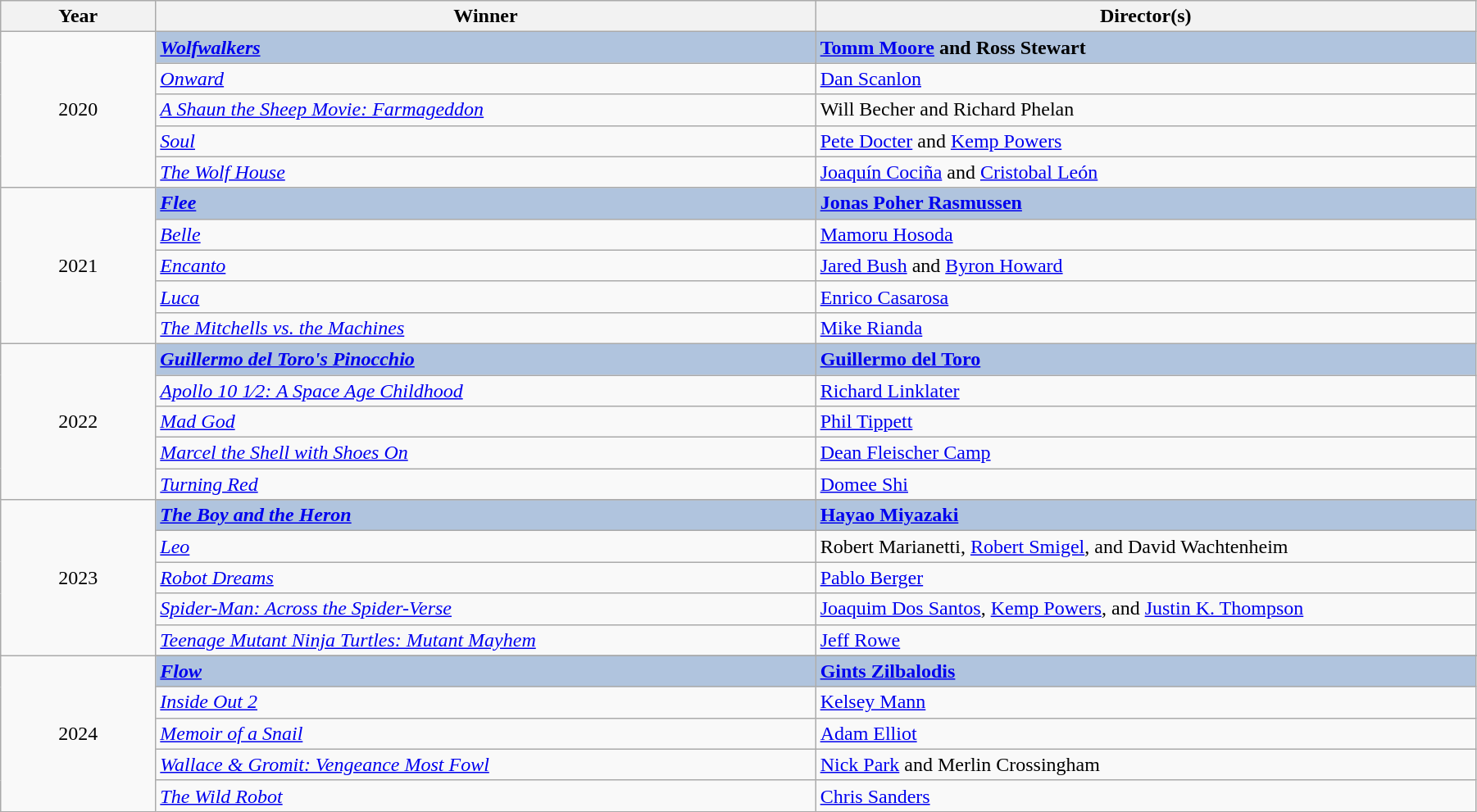<table class="wikitable" width="95%" cellpadding="5">
<tr>
<th width="100"><strong>Year</strong></th>
<th width="450"><strong>Winner</strong></th>
<th width="450"><strong>Director(s)</strong></th>
</tr>
<tr>
<td rowspan="5" style="text-align:center;">2020</td>
<td style="background:#B0C4DE;"><strong><em><a href='#'>Wolfwalkers</a></em></strong></td>
<td style="background:#B0C4DE;"><strong><a href='#'>Tomm Moore</a> and Ross Stewart</strong></td>
</tr>
<tr>
<td><em><a href='#'>Onward</a></em></td>
<td><a href='#'>Dan Scanlon</a></td>
</tr>
<tr>
<td><em><a href='#'>A Shaun the Sheep Movie: Farmageddon</a></em></td>
<td>Will Becher and Richard Phelan</td>
</tr>
<tr>
<td><em><a href='#'>Soul</a></em></td>
<td><a href='#'>Pete Docter</a> and <a href='#'>Kemp Powers</a></td>
</tr>
<tr>
<td><em><a href='#'>The Wolf House</a></em></td>
<td><a href='#'>Joaquín Cociña</a> and <a href='#'>Cristobal León</a></td>
</tr>
<tr>
<td rowspan="5" style="text-align:center;">2021</td>
<td style="background:#B0C4DE;"><strong><em><a href='#'>Flee</a></em></strong></td>
<td style="background:#B0C4DE;"><strong><a href='#'>Jonas Poher Rasmussen</a></strong></td>
</tr>
<tr>
<td><em><a href='#'>Belle</a></em></td>
<td><a href='#'>Mamoru Hosoda</a></td>
</tr>
<tr>
<td><em><a href='#'>Encanto</a></em></td>
<td><a href='#'>Jared Bush</a> and <a href='#'>Byron Howard</a></td>
</tr>
<tr>
<td><em><a href='#'>Luca</a></em></td>
<td><a href='#'>Enrico Casarosa</a></td>
</tr>
<tr>
<td><em><a href='#'>The Mitchells vs. the Machines</a></em></td>
<td><a href='#'>Mike Rianda</a></td>
</tr>
<tr>
<td rowspan="5" style="text-align:center;">2022</td>
<td style="background:#B0C4DE;"><strong><em><a href='#'>Guillermo del Toro's Pinocchio</a></em></strong></td>
<td style="background:#B0C4DE;"><strong><a href='#'>Guillermo del Toro</a></strong></td>
</tr>
<tr>
<td><em><a href='#'>Apollo 10 1⁄2: A Space Age Childhood</a></em></td>
<td><a href='#'>Richard Linklater</a></td>
</tr>
<tr>
<td><em><a href='#'>Mad God</a></em></td>
<td><a href='#'>Phil Tippett</a></td>
</tr>
<tr>
<td><em><a href='#'>Marcel the Shell with Shoes On</a></em></td>
<td><a href='#'>Dean Fleischer Camp</a></td>
</tr>
<tr>
<td><em><a href='#'>Turning Red</a></em></td>
<td><a href='#'>Domee Shi</a></td>
</tr>
<tr>
<td rowspan="6" style="text-align:center;">2023</td>
</tr>
<tr>
<td style="background:#B0C4DE;"><strong><em><a href='#'>The Boy and the Heron</a></em></strong></td>
<td style="background:#B0C4DE;"><strong><a href='#'>Hayao Miyazaki</a></strong></td>
</tr>
<tr>
<td><em><a href='#'>Leo</a></em></td>
<td>Robert Marianetti, <a href='#'>Robert Smigel</a>, and David Wachtenheim</td>
</tr>
<tr>
<td><em><a href='#'>Robot Dreams</a></em></td>
<td><a href='#'>Pablo Berger</a></td>
</tr>
<tr>
<td><em><a href='#'>Spider-Man: Across the Spider-Verse</a></em></td>
<td><a href='#'>Joaquim Dos Santos</a>, <a href='#'>Kemp Powers</a>, and <a href='#'>Justin K. Thompson</a></td>
</tr>
<tr>
<td><em><a href='#'>Teenage Mutant Ninja Turtles: Mutant Mayhem</a></em></td>
<td><a href='#'>Jeff Rowe</a></td>
</tr>
<tr>
<td rowspan="6" style="text-align:center;">2024</td>
</tr>
<tr>
<td style="background:#B0C4DE;"><strong><em><a href='#'>Flow</a></em></strong></td>
<td style="background:#B0C4DE;"><strong><a href='#'>Gints Zilbalodis</a></strong></td>
</tr>
<tr>
<td><em><a href='#'>Inside Out 2</a></em></td>
<td><a href='#'>Kelsey Mann</a></td>
</tr>
<tr>
<td><em><a href='#'>Memoir of a Snail</a></em></td>
<td><a href='#'>Adam Elliot</a></td>
</tr>
<tr>
<td><em><a href='#'>Wallace & Gromit: Vengeance Most Fowl</a></em></td>
<td><a href='#'>Nick Park</a> and Merlin Crossingham</td>
</tr>
<tr>
<td><em><a href='#'>The Wild Robot</a></em></td>
<td><a href='#'>Chris Sanders</a></td>
</tr>
</table>
